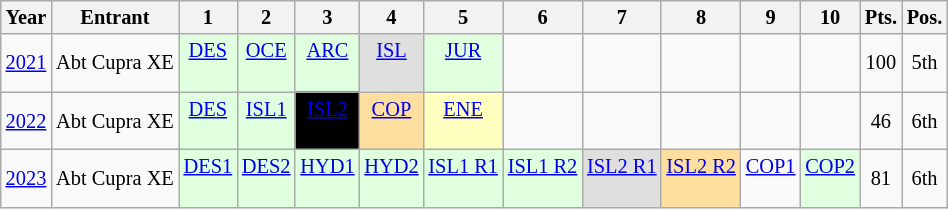<table class="wikitable" style="text-align:center; font-size:85%">
<tr>
<th>Year</th>
<th>Entrant</th>
<th>1</th>
<th>2</th>
<th>3</th>
<th>4</th>
<th>5</th>
<th>6</th>
<th>7</th>
<th>8</th>
<th>9</th>
<th>10</th>
<th>Pts.</th>
<th>Pos.</th>
</tr>
<tr>
<td><a href='#'>2021</a></td>
<td>Abt Cupra XE</td>
<td bgcolor="#dfffdf"><a href='#'>DES</a><br><br></td>
<td bgcolor="#dfffdf"><a href='#'>OCE</a><br><br></td>
<td bgcolor="#dfffdf"><a href='#'>ARC</a><br><br></td>
<td bgcolor="#DFDFDF"><a href='#'>ISL</a><br><br></td>
<td bgcolor="#dfffdf"><a href='#'>JUR</a><br><br></td>
<td></td>
<td></td>
<td></td>
<td></td>
<td></td>
<td>100</td>
<td>5th</td>
</tr>
<tr>
<td><a href='#'>2022</a></td>
<td>Abt Cupra XE</td>
<td bgcolor="#dfffdf"><a href='#'>DES</a><br><br></td>
<td bgcolor="#dfffdf"><a href='#'>ISL1</a><br><br></td>
<td style="background:#000000; color:white"><a href='#'>ISL2</a><br><br></td>
<td bgcolor="#ffdf9f"><a href='#'>COP</a><br><br></td>
<td bgcolor="#ffffbf"><a href='#'>ENE</a><br><br></td>
<td></td>
<td></td>
<td></td>
<td></td>
<td></td>
<td>46</td>
<td>6th</td>
</tr>
<tr>
<td><a href='#'>2023</a></td>
<td>Abt Cupra XE</td>
<td bgcolor="#dfffdf"><a href='#'>DES1</a><br><br></td>
<td bgcolor="#dfffdf"><a href='#'>DES2</a><br><br></td>
<td bgcolor="#dfffdf"><a href='#'>HYD1</a><br><br></td>
<td bgcolor="#dfffdf"><a href='#'>HYD2</a><br><br></td>
<td bgcolor="#dfffdf"><a href='#'>ISL1 R1</a><br><br></td>
<td bgcolor="#dfffdf"><a href='#'>ISL1 R2</a><br><br></td>
<td bgcolor="#dfdfdf"><a href='#'>ISL2 R1</a><br><br></td>
<td bgcolor="#ffdf9f"><a href='#'>ISL2 R2</a><br><br></td>
<td><a href='#'>COP1</a><br><br></td>
<td bgcolor="#dfffdf"><a href='#'>COP2</a><br><br></td>
<td>81</td>
<td>6th</td>
</tr>
</table>
